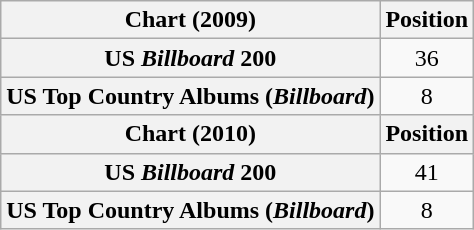<table class="wikitable plainrowheaders" style="text-align:center">
<tr>
<th scope="col">Chart (2009)</th>
<th scope="col">Position</th>
</tr>
<tr>
<th scope="row">US <em>Billboard</em> 200</th>
<td>36</td>
</tr>
<tr>
<th scope="row">US Top Country Albums (<em>Billboard</em>)</th>
<td>8</td>
</tr>
<tr>
<th scope="col">Chart (2010)</th>
<th scope="col">Position</th>
</tr>
<tr>
<th scope="row">US <em>Billboard</em> 200</th>
<td>41</td>
</tr>
<tr>
<th scope="row">US Top Country Albums (<em>Billboard</em>)</th>
<td>8</td>
</tr>
</table>
